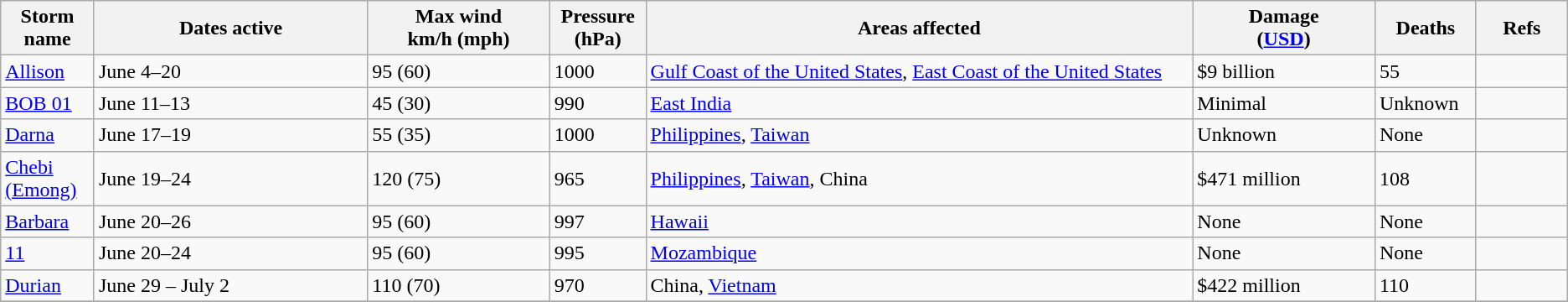<table class="wikitable sortable">
<tr>
<th width="5%">Storm name</th>
<th width="15%">Dates active</th>
<th width="10%">Max wind<br>km/h (mph)</th>
<th width="5%">Pressure<br>(hPa)</th>
<th width="30%">Areas affected</th>
<th width="10%">Damage<br>(<a href='#'>USD</a>)</th>
<th width="5%">Deaths</th>
<th width="5%">Refs</th>
</tr>
<tr>
<td><a href='#'>Allison</a></td>
<td>June 4–20</td>
<td>95 (60)</td>
<td>1000</td>
<td><a href='#'>Gulf Coast of the United States</a>, <a href='#'>East Coast of the United States</a></td>
<td>$9 billion</td>
<td>55</td>
<td></td>
</tr>
<tr>
<td><a href='#'>BOB 01</a></td>
<td>June 11–13</td>
<td>45 (30)</td>
<td>990</td>
<td><a href='#'>East India</a></td>
<td>Minimal</td>
<td>Unknown</td>
<td></td>
</tr>
<tr>
<td><a href='#'>Darna</a></td>
<td>June 17–19</td>
<td>55 (35)</td>
<td>1000</td>
<td><a href='#'>Philippines</a>, <a href='#'>Taiwan</a></td>
<td>Unknown</td>
<td>None</td>
<td></td>
</tr>
<tr>
<td><a href='#'>Chebi (Emong)</a></td>
<td>June 19–24</td>
<td>120 (75)</td>
<td>965</td>
<td><a href='#'>Philippines</a>, <a href='#'>Taiwan</a>, China</td>
<td>$471 million</td>
<td>108</td>
<td></td>
</tr>
<tr>
<td><a href='#'>Barbara</a></td>
<td>June 20–26</td>
<td>95 (60)</td>
<td>997</td>
<td><a href='#'>Hawaii</a></td>
<td>None</td>
<td>None</td>
<td></td>
</tr>
<tr>
<td><a href='#'>11</a></td>
<td>June 20–24</td>
<td>95 (60)</td>
<td>995</td>
<td><a href='#'>Mozambique</a></td>
<td>None</td>
<td>None</td>
<td></td>
</tr>
<tr>
<td><a href='#'>Durian</a></td>
<td>June 29 – July 2</td>
<td>110 (70)</td>
<td>970</td>
<td>China, <a href='#'>Vietnam</a></td>
<td>$422 million</td>
<td>110</td>
<td></td>
</tr>
<tr>
</tr>
</table>
